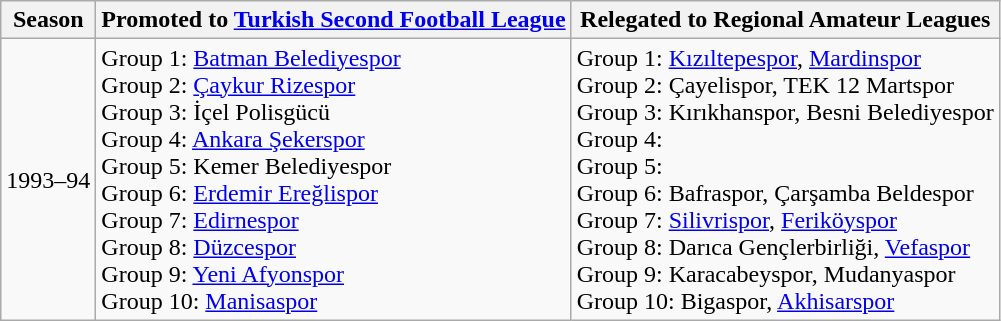<table class="wikitable">
<tr>
<th>Season</th>
<th>Promoted to <a href='#'>Turkish Second Football League</a></th>
<th>Relegated to Regional Amateur Leagues</th>
</tr>
<tr>
<td>1993–94</td>
<td>Group 1: <a href='#'>Batman Belediyespor</a><br>Group 2: <a href='#'>Çaykur Rizespor</a><br>Group 3: İçel Polisgücü<br>Group 4: <a href='#'>Ankara Şekerspor</a><br>Group 5: Kemer Belediyespor<br>Group 6: <a href='#'>Erdemir Ereğlispor</a><br>Group 7: <a href='#'>Edirnespor</a><br>Group 8: <a href='#'>Düzcespor</a><br>Group 9: <a href='#'>Yeni Afyonspor</a><br>Group 10: <a href='#'>Manisaspor</a></td>
<td>Group 1: <a href='#'>Kızıltepespor</a>, <a href='#'>Mardinspor</a><br>Group 2: Çayelispor, TEK 12 Martspor<br>Group 3: Kırıkhanspor, Besni Belediyespor<br>Group 4: <br>Group 5: <br>Group 6: Bafraspor, Çarşamba Beldespor<br>Group 7: <a href='#'>Silivrispor</a>, <a href='#'>Feriköyspor</a><br>Group 8: Darıca Gençlerbirliği, <a href='#'>Vefaspor</a><br>Group 9: Karacabeyspor, Mudanyaspor<br>Group 10: Bigaspor, <a href='#'>Akhisarspor</a></td>
</tr>
</table>
